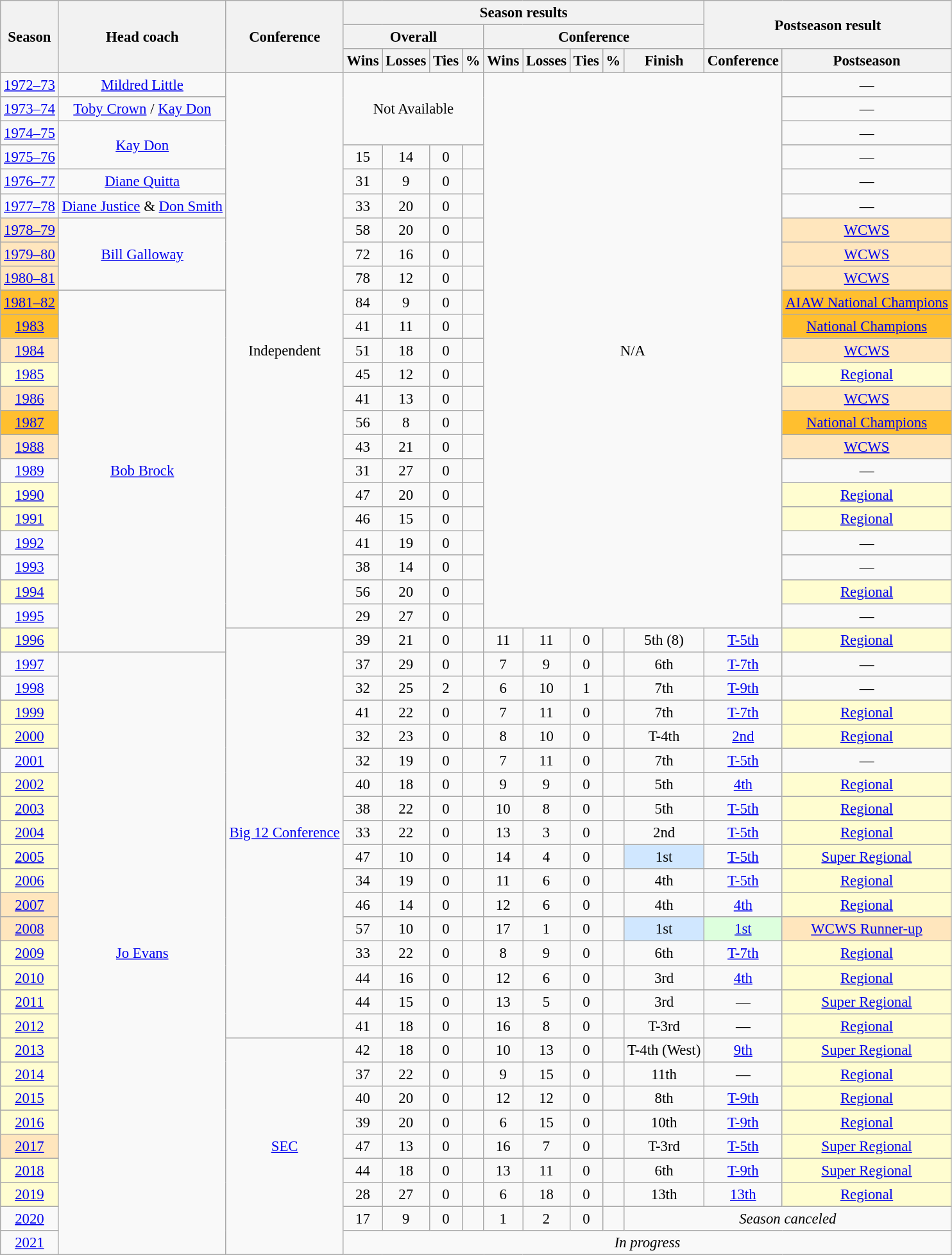<table class="wikitable" style="font-size: 95%; text-align:center;">
<tr>
<th rowspan="3">Season</th>
<th rowspan="3">Head coach</th>
<th rowspan="3">Conference</th>
<th colspan="9">Season results</th>
<th colspan="2" rowspan="2">Postseason result<br></th>
</tr>
<tr>
<th colspan="4">Overall</th>
<th colspan="5">Conference</th>
</tr>
<tr>
<th>Wins</th>
<th>Losses</th>
<th>Ties</th>
<th>%</th>
<th>Wins</th>
<th>Losses</th>
<th>Ties</th>
<th>%</th>
<th>Finish</th>
<th>Conference</th>
<th>Postseason</th>
</tr>
<tr>
<td><a href='#'>1972–73</a></td>
<td><a href='#'>Mildred Little</a></td>
<td rowspan=23>Independent</td>
<td rowspan=3 colspan=4>Not Available</td>
<td rowspan=23 colspan=6>N/A</td>
<td>—</td>
</tr>
<tr>
<td><a href='#'>1973–74</a></td>
<td><a href='#'>Toby Crown</a> / <a href='#'>Kay Don</a></td>
<td>—</td>
</tr>
<tr>
<td><a href='#'>1974–75</a></td>
<td rowspan=2><a href='#'>Kay Don</a></td>
<td>—</td>
</tr>
<tr>
<td><a href='#'>1975–76</a></td>
<td>15</td>
<td>14</td>
<td>0</td>
<td></td>
<td>—</td>
</tr>
<tr>
<td><a href='#'>1976–77</a></td>
<td><a href='#'>Diane Quitta</a></td>
<td>31</td>
<td>9</td>
<td>0</td>
<td></td>
<td>—</td>
</tr>
<tr>
<td><a href='#'>1977–78</a></td>
<td><a href='#'>Diane Justice</a> & <a href='#'>Don Smith</a></td>
<td>33</td>
<td>20</td>
<td>0</td>
<td></td>
<td>—</td>
</tr>
<tr>
<td bgcolor="#FFE6BD"><a href='#'>1978–79</a></td>
<td rowspan=3><a href='#'>Bill Galloway</a></td>
<td>58</td>
<td>20</td>
<td>0</td>
<td></td>
<td bgcolor="#FFE6BD"><a href='#'>WCWS</a></td>
</tr>
<tr>
<td bgcolor="#FFE6BD"><a href='#'>1979–80</a></td>
<td>72</td>
<td>16</td>
<td>0</td>
<td></td>
<td bgcolor="#FFE6BD"><a href='#'>WCWS</a></td>
</tr>
<tr>
<td bgcolor="#FFE6BD"><a href='#'>1980–81</a></td>
<td>78</td>
<td>12</td>
<td>0</td>
<td></td>
<td bgcolor="#FFE6BD"><a href='#'>WCWS</a></td>
</tr>
<tr>
<td bgcolor="#FFBF2F"><a href='#'>1981–82</a></td>
<td rowspan=15><a href='#'>Bob Brock</a></td>
<td>84</td>
<td>9</td>
<td>0</td>
<td></td>
<td bgcolor="#FFBF2F"><a href='#'>AIAW National Champions</a></td>
</tr>
<tr>
<td bgcolor="#FFBF2F"><a href='#'>1983</a></td>
<td>41</td>
<td>11</td>
<td>0</td>
<td></td>
<td bgcolor="#FFBF2F"><a href='#'>National Champions</a></td>
</tr>
<tr>
<td bgcolor="#FFE6BD"><a href='#'>1984</a></td>
<td>51</td>
<td>18</td>
<td>0</td>
<td></td>
<td bgcolor="#FFE6BD"><a href='#'>WCWS</a></td>
</tr>
<tr>
<td bgcolor="#FFFDD0"><a href='#'>1985</a></td>
<td>45</td>
<td>12</td>
<td>0</td>
<td></td>
<td bgcolor="#FFFDD0"><a href='#'>Regional</a></td>
</tr>
<tr>
<td bgcolor="#FFE6BD"><a href='#'>1986</a></td>
<td>41</td>
<td>13</td>
<td>0</td>
<td></td>
<td bgcolor="#FFE6BD"><a href='#'>WCWS</a></td>
</tr>
<tr>
<td bgcolor="#FFBF2F"><a href='#'>1987</a></td>
<td>56</td>
<td>8</td>
<td>0</td>
<td></td>
<td bgcolor="#FFBF2F"><a href='#'>National Champions</a></td>
</tr>
<tr>
<td bgcolor="#FFE6BD"><a href='#'>1988</a></td>
<td>43</td>
<td>21</td>
<td>0</td>
<td></td>
<td bgcolor="#FFE6BD"><a href='#'>WCWS</a></td>
</tr>
<tr>
<td><a href='#'>1989</a></td>
<td>31</td>
<td>27</td>
<td>0</td>
<td></td>
<td>—</td>
</tr>
<tr>
<td bgcolor="#FFFDD0"><a href='#'>1990</a></td>
<td>47</td>
<td>20</td>
<td>0</td>
<td></td>
<td bgcolor="#FFFDD0"><a href='#'>Regional</a></td>
</tr>
<tr>
<td bgcolor="#FFFDD0"><a href='#'>1991</a></td>
<td>46</td>
<td>15</td>
<td>0</td>
<td></td>
<td bgcolor="#FFFDD0"><a href='#'>Regional</a></td>
</tr>
<tr>
<td><a href='#'>1992</a></td>
<td>41</td>
<td>19</td>
<td>0</td>
<td></td>
<td>—</td>
</tr>
<tr>
<td><a href='#'>1993</a></td>
<td>38</td>
<td>14</td>
<td>0</td>
<td></td>
<td>—</td>
</tr>
<tr>
<td bgcolor="#FFFDD0"><a href='#'>1994</a></td>
<td>56</td>
<td>20</td>
<td>0</td>
<td></td>
<td bgcolor="#FFFDD0"><a href='#'>Regional</a></td>
</tr>
<tr>
<td><a href='#'>1995</a></td>
<td>29</td>
<td>27</td>
<td>0</td>
<td></td>
<td>—</td>
</tr>
<tr>
<td bgcolor="#FFFDD0"><a href='#'>1996</a></td>
<td rowspan=17><a href='#'>Big 12 Conference</a></td>
<td>39</td>
<td>21</td>
<td>0</td>
<td></td>
<td>11</td>
<td>11</td>
<td>0</td>
<td></td>
<td>5th (8)</td>
<td><a href='#'>T-5th</a></td>
<td bgcolor="#FFFDD0"><a href='#'>Regional</a></td>
</tr>
<tr>
<td><a href='#'>1997</a></td>
<td rowspan=25><a href='#'>Jo Evans</a></td>
<td>37</td>
<td>29</td>
<td>0</td>
<td></td>
<td>7</td>
<td>9</td>
<td>0</td>
<td></td>
<td>6th</td>
<td><a href='#'>T-7th</a></td>
<td>—</td>
</tr>
<tr>
<td><a href='#'>1998</a></td>
<td>32</td>
<td>25</td>
<td>2</td>
<td></td>
<td>6</td>
<td>10</td>
<td>1</td>
<td></td>
<td>7th</td>
<td><a href='#'>T-9th</a></td>
<td>—</td>
</tr>
<tr>
<td bgcolor="#FFFDD0"><a href='#'>1999</a></td>
<td>41</td>
<td>22</td>
<td>0</td>
<td></td>
<td>7</td>
<td>11</td>
<td>0</td>
<td></td>
<td>7th</td>
<td><a href='#'>T-7th</a></td>
<td bgcolor="#FFFDD0"><a href='#'>Regional</a></td>
</tr>
<tr>
<td bgcolor="#FFFDD0"><a href='#'>2000</a></td>
<td>32</td>
<td>23</td>
<td>0</td>
<td></td>
<td>8</td>
<td>10</td>
<td>0</td>
<td></td>
<td>T-4th</td>
<td><a href='#'>2nd</a></td>
<td bgcolor="#FFFDD0"><a href='#'>Regional</a></td>
</tr>
<tr>
<td><a href='#'>2001</a></td>
<td>32</td>
<td>19</td>
<td>0</td>
<td></td>
<td>7</td>
<td>11</td>
<td>0</td>
<td></td>
<td>7th</td>
<td><a href='#'>T-5th</a></td>
<td>—</td>
</tr>
<tr>
<td bgcolor="#FFFDD0"><a href='#'>2002</a></td>
<td>40</td>
<td>18</td>
<td>0</td>
<td></td>
<td>9</td>
<td>9</td>
<td>0</td>
<td></td>
<td>5th</td>
<td><a href='#'>4th</a></td>
<td bgcolor="#FFFDD0"><a href='#'>Regional</a></td>
</tr>
<tr>
<td bgcolor="#FFFDD0"><a href='#'>2003</a></td>
<td>38</td>
<td>22</td>
<td>0</td>
<td></td>
<td>10</td>
<td>8</td>
<td>0</td>
<td></td>
<td>5th</td>
<td><a href='#'>T-5th</a></td>
<td bgcolor="#FFFDD0"><a href='#'>Regional</a></td>
</tr>
<tr>
<td bgcolor="#FFFDD0"><a href='#'>2004</a></td>
<td>33</td>
<td>22</td>
<td>0</td>
<td></td>
<td>13</td>
<td>3</td>
<td>0</td>
<td></td>
<td>2nd</td>
<td><a href='#'>T-5th</a></td>
<td bgcolor="#FFFDD0"><a href='#'>Regional</a></td>
</tr>
<tr>
<td bgcolor="#FFFDD0"><a href='#'>2005</a></td>
<td>47</td>
<td>10</td>
<td>0</td>
<td></td>
<td>14</td>
<td>4</td>
<td>0</td>
<td></td>
<td bgcolor="#D0E7FF">1st</td>
<td><a href='#'>T-5th</a></td>
<td bgcolor="#FFFDD0"><a href='#'>Super Regional</a></td>
</tr>
<tr>
<td bgcolor="#FFFDD0"><a href='#'>2006</a></td>
<td>34</td>
<td>19</td>
<td>0</td>
<td></td>
<td>11</td>
<td>6</td>
<td>0</td>
<td></td>
<td>4th</td>
<td><a href='#'>T-5th</a></td>
<td bgcolor="#FFFDD0"><a href='#'>Regional</a></td>
</tr>
<tr>
<td bgcolor="#FFE6BD"><a href='#'>2007</a></td>
<td>46</td>
<td>14</td>
<td>0</td>
<td></td>
<td>12</td>
<td>6</td>
<td>0</td>
<td></td>
<td>4th</td>
<td><a href='#'>4th</a></td>
<td bgcolor="#FFFDD0"><a href='#'>Regional</a></td>
</tr>
<tr>
<td bgcolor="#FFE6BD"><a href='#'>2008</a></td>
<td>57</td>
<td>10</td>
<td>0</td>
<td></td>
<td>17</td>
<td>1</td>
<td>0</td>
<td></td>
<td bgcolor="#D0E7FF">1st</td>
<td bgcolor="#DDFFDD"><a href='#'>1st</a></td>
<td bgcolor="#FFE6BD"><a href='#'>WCWS Runner-up</a></td>
</tr>
<tr>
<td bgcolor="#FFFDD0"><a href='#'>2009</a></td>
<td>33</td>
<td>22</td>
<td>0</td>
<td></td>
<td>8</td>
<td>9</td>
<td>0</td>
<td></td>
<td>6th</td>
<td><a href='#'>T-7th</a></td>
<td bgcolor="#FFFDD0"><a href='#'>Regional</a></td>
</tr>
<tr>
<td bgcolor="#FFFDD0"><a href='#'>2010</a></td>
<td>44</td>
<td>16</td>
<td>0</td>
<td></td>
<td>12</td>
<td>6</td>
<td>0</td>
<td></td>
<td>3rd</td>
<td><a href='#'>4th</a></td>
<td bgcolor="#FFFDD0"><a href='#'>Regional</a></td>
</tr>
<tr>
<td bgcolor="#FFFDD0"><a href='#'>2011</a></td>
<td>44</td>
<td>15</td>
<td>0</td>
<td></td>
<td>13</td>
<td>5</td>
<td>0</td>
<td></td>
<td>3rd</td>
<td>—</td>
<td bgcolor="#FFFDD0"><a href='#'>Super Regional</a></td>
</tr>
<tr>
<td bgcolor="#FFFDD0"><a href='#'>2012</a></td>
<td>41</td>
<td>18</td>
<td>0</td>
<td></td>
<td>16</td>
<td>8</td>
<td>0</td>
<td></td>
<td>T-3rd</td>
<td>—</td>
<td bgcolor="#FFFDD0"><a href='#'>Regional</a></td>
</tr>
<tr>
<td bgcolor="#FFFDD0"><a href='#'>2013</a></td>
<td rowspan=9><a href='#'>SEC</a></td>
<td>42</td>
<td>18</td>
<td>0</td>
<td></td>
<td>10</td>
<td>13</td>
<td>0</td>
<td></td>
<td>T-4th (West)</td>
<td><a href='#'>9th</a></td>
<td bgcolor="#FFFDD0"><a href='#'>Super Regional</a></td>
</tr>
<tr>
<td bgcolor="#FFFDD0"><a href='#'>2014</a></td>
<td>37</td>
<td>22</td>
<td>0</td>
<td></td>
<td>9</td>
<td>15</td>
<td>0</td>
<td></td>
<td>11th</td>
<td>—</td>
<td bgcolor="#FFFDD0"><a href='#'>Regional</a></td>
</tr>
<tr>
<td bgcolor="#FFFDD0"><a href='#'>2015</a></td>
<td>40</td>
<td>20</td>
<td>0</td>
<td></td>
<td>12</td>
<td>12</td>
<td>0</td>
<td></td>
<td>8th</td>
<td><a href='#'>T-9th</a></td>
<td bgcolor="#FFFDD0"><a href='#'>Regional</a></td>
</tr>
<tr>
<td bgcolor="#FFFDD0"><a href='#'>2016</a></td>
<td>39</td>
<td>20</td>
<td>0</td>
<td></td>
<td>6</td>
<td>15</td>
<td>0</td>
<td></td>
<td>10th</td>
<td><a href='#'>T-9th</a></td>
<td bgcolor="#FFFDD0"><a href='#'>Regional</a></td>
</tr>
<tr>
<td bgcolor="#FFE6BD"><a href='#'>2017</a></td>
<td>47</td>
<td>13</td>
<td>0</td>
<td></td>
<td>16</td>
<td>7</td>
<td>0</td>
<td></td>
<td>T-3rd</td>
<td><a href='#'>T-5th</a></td>
<td bgcolor="#FFFDD0"><a href='#'>Super Regional</a></td>
</tr>
<tr>
<td bgcolor="#FFFDD0"><a href='#'>2018</a></td>
<td>44</td>
<td>18</td>
<td>0</td>
<td></td>
<td>13</td>
<td>11</td>
<td>0</td>
<td></td>
<td>6th</td>
<td><a href='#'>T-9th</a></td>
<td bgcolor="#FFFDD0"><a href='#'>Super Regional</a></td>
</tr>
<tr>
<td bgcolor="#FFFDD0"><a href='#'>2019</a></td>
<td>28</td>
<td>27</td>
<td>0</td>
<td></td>
<td>6</td>
<td>18</td>
<td>0</td>
<td></td>
<td>13th</td>
<td><a href='#'>13th</a></td>
<td bgcolor="#FFFDD0"><a href='#'>Regional</a></td>
</tr>
<tr>
<td><a href='#'>2020</a></td>
<td>17</td>
<td>9</td>
<td>0</td>
<td></td>
<td>1</td>
<td>2</td>
<td>0</td>
<td></td>
<td colspan=3><em>Season canceled</em></td>
</tr>
<tr>
<td><a href='#'>2021</a></td>
<td colspan=11><em>In progress</em></td>
</tr>
</table>
